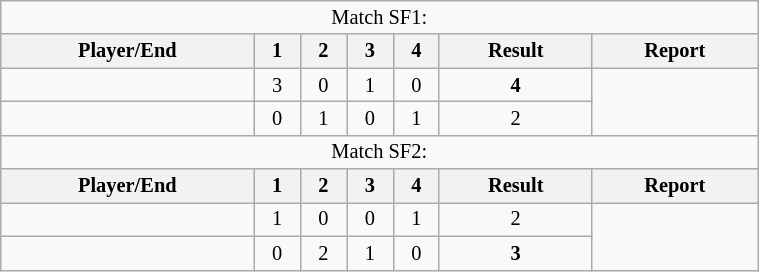<table class="wikitable" style=font-size:85%;text-align:center;width:40%>
<tr>
<td colspan="7">Match SF1:</td>
</tr>
<tr>
<th>Player/End</th>
<th>1</th>
<th>2</th>
<th>3</th>
<th>4</th>
<th>Result</th>
<th>Report</th>
</tr>
<tr>
<td align=left><strong></strong></td>
<td>3</td>
<td>0</td>
<td>1</td>
<td>0</td>
<td><strong>4</strong></td>
<td rowspan="2"></td>
</tr>
<tr>
<td align=left></td>
<td>0</td>
<td>1</td>
<td>0</td>
<td>1</td>
<td>2</td>
</tr>
<tr>
<td colspan="7">Match SF2:</td>
</tr>
<tr>
<th>Player/End</th>
<th>1</th>
<th>2</th>
<th>3</th>
<th>4</th>
<th>Result</th>
<th>Report</th>
</tr>
<tr>
<td align=left></td>
<td>1</td>
<td>0</td>
<td>0</td>
<td>1</td>
<td>2</td>
<td rowspan="2"></td>
</tr>
<tr>
<td align=left><strong></strong></td>
<td>0</td>
<td>2</td>
<td>1</td>
<td>0</td>
<td><strong>3</strong></td>
</tr>
</table>
